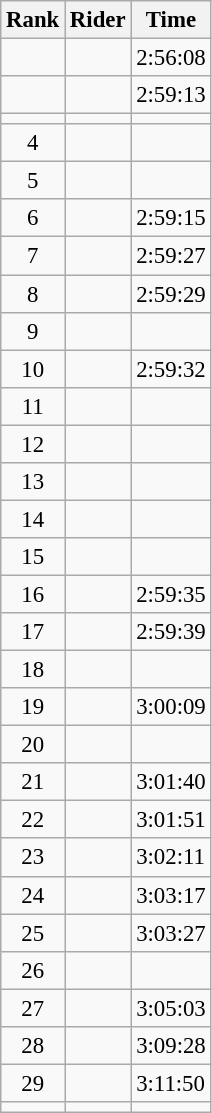<table class="wikitable" style="font-size:95%" style="width:25em;">
<tr>
<th>Rank</th>
<th>Rider</th>
<th>Time</th>
</tr>
<tr>
<td align=center></td>
<td></td>
<td>2:56:08</td>
</tr>
<tr>
<td align=center></td>
<td></td>
<td>2:59:13</td>
</tr>
<tr>
<td align=center></td>
<td></td>
<td></td>
</tr>
<tr>
<td align=center>4</td>
<td></td>
<td></td>
</tr>
<tr>
<td align=center>5</td>
<td></td>
<td></td>
</tr>
<tr>
<td align=center>6</td>
<td></td>
<td>2:59:15</td>
</tr>
<tr>
<td align=center>7</td>
<td></td>
<td>2:59:27</td>
</tr>
<tr>
<td align=center>8</td>
<td></td>
<td>2:59:29</td>
</tr>
<tr>
<td align=center>9</td>
<td></td>
<td></td>
</tr>
<tr>
<td align=center>10</td>
<td></td>
<td>2:59:32</td>
</tr>
<tr>
<td align=center>11</td>
<td></td>
<td></td>
</tr>
<tr>
<td align=center>12</td>
<td></td>
<td></td>
</tr>
<tr>
<td align=center>13</td>
<td></td>
<td></td>
</tr>
<tr>
<td align=center>14</td>
<td></td>
<td></td>
</tr>
<tr>
<td align=center>15</td>
<td></td>
<td></td>
</tr>
<tr>
<td align=center>16</td>
<td></td>
<td>2:59:35</td>
</tr>
<tr>
<td align=center>17</td>
<td></td>
<td>2:59:39</td>
</tr>
<tr>
<td align=center>18</td>
<td></td>
<td></td>
</tr>
<tr>
<td align=center>19</td>
<td></td>
<td>3:00:09</td>
</tr>
<tr>
<td align=center>20</td>
<td></td>
<td></td>
</tr>
<tr>
<td align=center>21</td>
<td></td>
<td>3:01:40</td>
</tr>
<tr>
<td align=center>22</td>
<td></td>
<td>3:01:51</td>
</tr>
<tr>
<td align=center>23</td>
<td></td>
<td>3:02:11</td>
</tr>
<tr>
<td align=center>24</td>
<td></td>
<td>3:03:17</td>
</tr>
<tr>
<td align=center>25</td>
<td></td>
<td>3:03:27</td>
</tr>
<tr>
<td align=center>26</td>
<td></td>
<td></td>
</tr>
<tr>
<td align=center>27</td>
<td></td>
<td>3:05:03</td>
</tr>
<tr>
<td align=center>28</td>
<td></td>
<td>3:09:28</td>
</tr>
<tr>
<td align=center>29</td>
<td></td>
<td>3:11:50</td>
</tr>
<tr>
<td align=center></td>
<td></td>
<td></td>
</tr>
</table>
